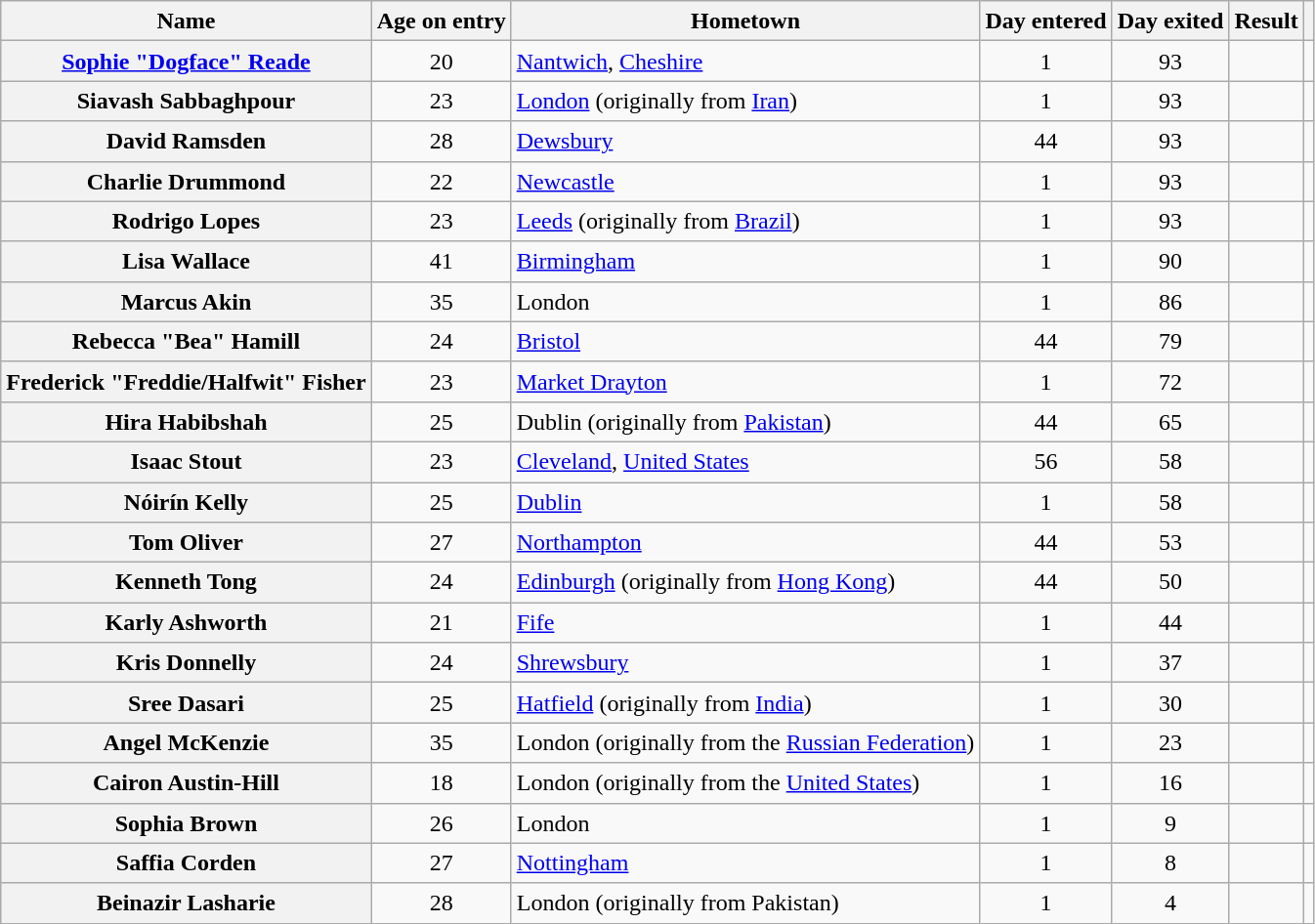<table class="wikitable sortable" style="text-align:left; line-height:20px; width:auto;">
<tr>
<th scope="col">Name</th>
<th scope="col">Age on entry</th>
<th scope="col">Hometown</th>
<th scope="col">Day entered</th>
<th scope="col">Day exited</th>
<th scope="col">Result</th>
<th scope="col"></th>
</tr>
<tr>
<th scope="row"><a href='#'>Sophie "Dogface" Reade</a></th>
<td align="center">20</td>
<td><a href='#'>Nantwich</a>, <a href='#'>Cheshire</a></td>
<td align="center">1</td>
<td align="center">93</td>
<td></td>
<td></td>
</tr>
<tr>
<th scope="row">Siavash Sabbaghpour</th>
<td align="center">23</td>
<td><a href='#'>London</a> (originally from <a href='#'>Iran</a>)</td>
<td align="center">1</td>
<td align="center">93</td>
<td></td>
<td></td>
</tr>
<tr>
<th scope="row">David Ramsden</th>
<td align="center">28</td>
<td><a href='#'>Dewsbury</a></td>
<td align="center">44</td>
<td align="center">93</td>
<td></td>
<td></td>
</tr>
<tr>
<th scope="row">Charlie Drummond</th>
<td align="center">22</td>
<td><a href='#'>Newcastle</a></td>
<td align="center">1</td>
<td align="center">93</td>
<td></td>
<td></td>
</tr>
<tr>
<th scope="row">Rodrigo Lopes</th>
<td align="center">23</td>
<td><a href='#'>Leeds</a> (originally from <a href='#'>Brazil</a>)</td>
<td align="center">1</td>
<td align="center">93</td>
<td></td>
<td></td>
</tr>
<tr>
<th scope="row">Lisa Wallace</th>
<td align="center">41</td>
<td><a href='#'>Birmingham</a></td>
<td align="center">1</td>
<td align="center">90</td>
<td></td>
<td></td>
</tr>
<tr>
<th scope="row">Marcus Akin</th>
<td align="center">35</td>
<td>London</td>
<td align="center">1</td>
<td align="center">86</td>
<td></td>
<td></td>
</tr>
<tr>
<th scope="row">Rebecca "Bea" Hamill</th>
<td align="center">24</td>
<td><a href='#'>Bristol</a></td>
<td align="center">44</td>
<td align="center">79</td>
<td></td>
<td></td>
</tr>
<tr>
<th scope="row">Frederick "Freddie/Halfwit" Fisher</th>
<td align="center">23</td>
<td><a href='#'>Market Drayton</a></td>
<td align="center">1</td>
<td align="center">72</td>
<td></td>
<td></td>
</tr>
<tr>
<th scope="row">Hira Habibshah</th>
<td align="center">25</td>
<td>Dublin (originally from <a href='#'>Pakistan</a>)</td>
<td align="center">44</td>
<td align="center">65</td>
<td></td>
<td></td>
</tr>
<tr>
<th scope="row">Isaac Stout</th>
<td align="center">23</td>
<td><a href='#'>Cleveland</a>, <a href='#'>United States</a></td>
<td align="center">56</td>
<td align="center">58</td>
<td></td>
<td></td>
</tr>
<tr>
<th scope="row">Nóirín Kelly</th>
<td align="center">25</td>
<td><a href='#'>Dublin</a></td>
<td align="center">1</td>
<td align="center">58</td>
<td></td>
<td></td>
</tr>
<tr>
<th scope="row">Tom Oliver</th>
<td align="center">27</td>
<td><a href='#'>Northampton</a></td>
<td align="center">44</td>
<td align="center">53</td>
<td></td>
<td></td>
</tr>
<tr>
<th scope="row">Kenneth Tong</th>
<td align="center">24</td>
<td><a href='#'>Edinburgh</a> (originally from <a href='#'>Hong Kong</a>)</td>
<td align="center">44</td>
<td align="center">50</td>
<td></td>
<td></td>
</tr>
<tr>
<th scope="row">Karly Ashworth</th>
<td align="center">21</td>
<td><a href='#'>Fife</a></td>
<td align="center">1</td>
<td align="center">44</td>
<td></td>
<td></td>
</tr>
<tr>
<th scope="row">Kris Donnelly</th>
<td align="center">24</td>
<td><a href='#'>Shrewsbury</a></td>
<td align="center">1</td>
<td align="center">37</td>
<td></td>
<td></td>
</tr>
<tr>
<th scope="row">Sree Dasari</th>
<td align="center">25</td>
<td><a href='#'>Hatfield</a> (originally from <a href='#'>India</a>)</td>
<td align="center">1</td>
<td align="center">30</td>
<td></td>
<td></td>
</tr>
<tr>
<th scope="row">Angel McKenzie</th>
<td align="center">35</td>
<td>London (originally from the <a href='#'>Russian Federation</a>)</td>
<td align="center">1</td>
<td align="center">23</td>
<td></td>
<td></td>
</tr>
<tr>
<th scope="row">Cairon Austin-Hill</th>
<td align="center">18</td>
<td>London (originally from the <a href='#'>United States</a>)</td>
<td align="center">1</td>
<td align="center">16</td>
<td></td>
<td></td>
</tr>
<tr>
<th scope="row">Sophia Brown</th>
<td align="center">26</td>
<td>London</td>
<td align="center">1</td>
<td align="center">9</td>
<td></td>
<td></td>
</tr>
<tr>
<th scope="row">Saffia Corden</th>
<td align="center">27</td>
<td><a href='#'>Nottingham</a></td>
<td align="center">1</td>
<td align="center">8</td>
<td></td>
<td></td>
</tr>
<tr>
<th scope="row">Beinazir Lasharie</th>
<td align="center">28</td>
<td>London (originally from Pakistan)</td>
<td align="center">1</td>
<td align="center">4</td>
<td></td>
<td></td>
</tr>
</table>
